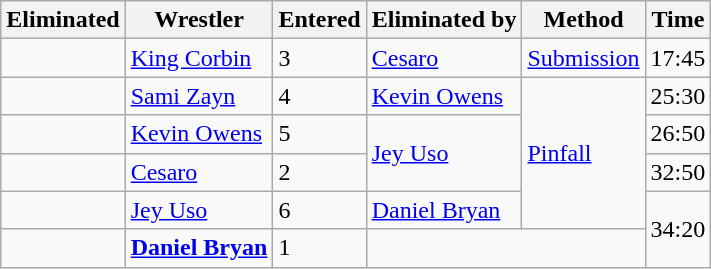<table class="wikitable sortable">
<tr>
<th>Eliminated</th>
<th>Wrestler</th>
<th>Entered</th>
<th>Eliminated by</th>
<th>Method</th>
<th>Time</th>
</tr>
<tr>
<td></td>
<td><a href='#'>King Corbin</a></td>
<td>3</td>
<td><a href='#'>Cesaro</a></td>
<td><a href='#'>Submission</a></td>
<td>17:45</td>
</tr>
<tr>
<td></td>
<td><a href='#'>Sami Zayn</a></td>
<td>4</td>
<td><a href='#'>Kevin Owens</a></td>
<td rowspan=4><a href='#'>Pinfall</a></td>
<td>25:30</td>
</tr>
<tr>
<td></td>
<td><a href='#'>Kevin Owens</a></td>
<td>5</td>
<td rowspan=2><a href='#'>Jey Uso</a></td>
<td>26:50</td>
</tr>
<tr>
<td></td>
<td><a href='#'>Cesaro</a></td>
<td>2</td>
<td>32:50</td>
</tr>
<tr>
<td></td>
<td><a href='#'>Jey Uso</a></td>
<td>6</td>
<td><a href='#'>Daniel Bryan</a></td>
<td rowspan=2>34:20</td>
</tr>
<tr>
<td></td>
<td><strong><a href='#'>Daniel Bryan</a></strong></td>
<td>1</td>
<td colspan="2"></td>
</tr>
</table>
